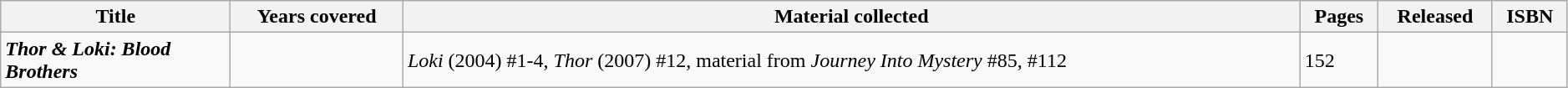<table class="wikitable sortable" width=99%>
<tr>
<th style="width: 11em;'">Title</th>
<th>Years covered</th>
<th>Material collected</th>
<th>Pages</th>
<th>Released</th>
<th class="unsortable">ISBN</th>
</tr>
<tr>
<td><strong><em>Thor & Loki: Blood Brothers</em></strong></td>
<td></td>
<td><em>Loki</em> (2004) #1-4, <em>Thor</em> (2007) #12, material from <em>Journey Into Mystery</em> #85, #112</td>
<td>152</td>
<td></td>
<td></td>
</tr>
</table>
